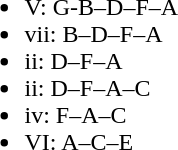<table>
<tr>
<td><br><ul><li>V: G-B–D–F–A</li><li>vii: B–D–F–A</li><li>ii: D–F–A</li><li>ii: D–F–A–C</li><li>iv: F–A–C</li><li>VI: A–C–E</li></ul></td>
<th></th>
<td></td>
</tr>
</table>
